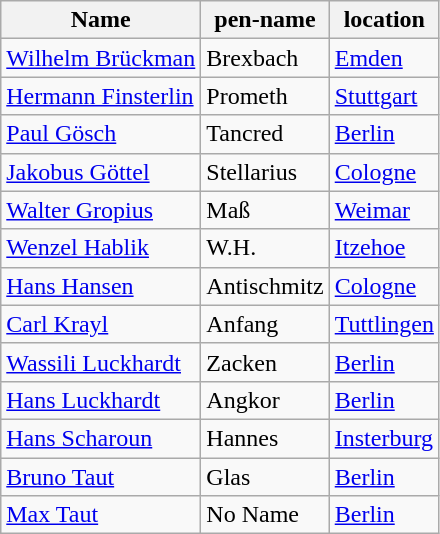<table class="wikitable">
<tr>
<th>Name</th>
<th>pen-name</th>
<th>location</th>
</tr>
<tr>
<td><a href='#'>Wilhelm Brückman</a></td>
<td>Brexbach</td>
<td><a href='#'>Emden</a></td>
</tr>
<tr>
<td><a href='#'>Hermann Finsterlin</a></td>
<td>Prometh</td>
<td><a href='#'>Stuttgart</a></td>
</tr>
<tr>
<td><a href='#'>Paul Gösch</a></td>
<td>Tancred</td>
<td><a href='#'>Berlin</a></td>
</tr>
<tr>
<td><a href='#'>Jakobus Göttel</a></td>
<td>Stellarius</td>
<td><a href='#'>Cologne</a></td>
</tr>
<tr>
<td><a href='#'>Walter Gropius</a></td>
<td>Maß</td>
<td><a href='#'>Weimar</a></td>
</tr>
<tr>
<td><a href='#'>Wenzel Hablik</a></td>
<td>W.H.</td>
<td><a href='#'>Itzehoe</a></td>
</tr>
<tr>
<td><a href='#'>Hans Hansen</a></td>
<td>Antischmitz</td>
<td><a href='#'>Cologne</a></td>
</tr>
<tr>
<td><a href='#'>Carl Krayl</a></td>
<td>Anfang</td>
<td><a href='#'>Tuttlingen</a></td>
</tr>
<tr>
<td><a href='#'>Wassili Luckhardt</a></td>
<td>Zacken</td>
<td><a href='#'>Berlin</a></td>
</tr>
<tr>
<td><a href='#'>Hans Luckhardt</a></td>
<td>Angkor</td>
<td><a href='#'>Berlin</a></td>
</tr>
<tr>
<td><a href='#'>Hans Scharoun</a></td>
<td>Hannes</td>
<td><a href='#'>Insterburg</a></td>
</tr>
<tr>
<td><a href='#'>Bruno Taut</a></td>
<td>Glas</td>
<td><a href='#'>Berlin</a></td>
</tr>
<tr>
<td><a href='#'>Max Taut</a></td>
<td>No Name</td>
<td><a href='#'>Berlin</a></td>
</tr>
</table>
